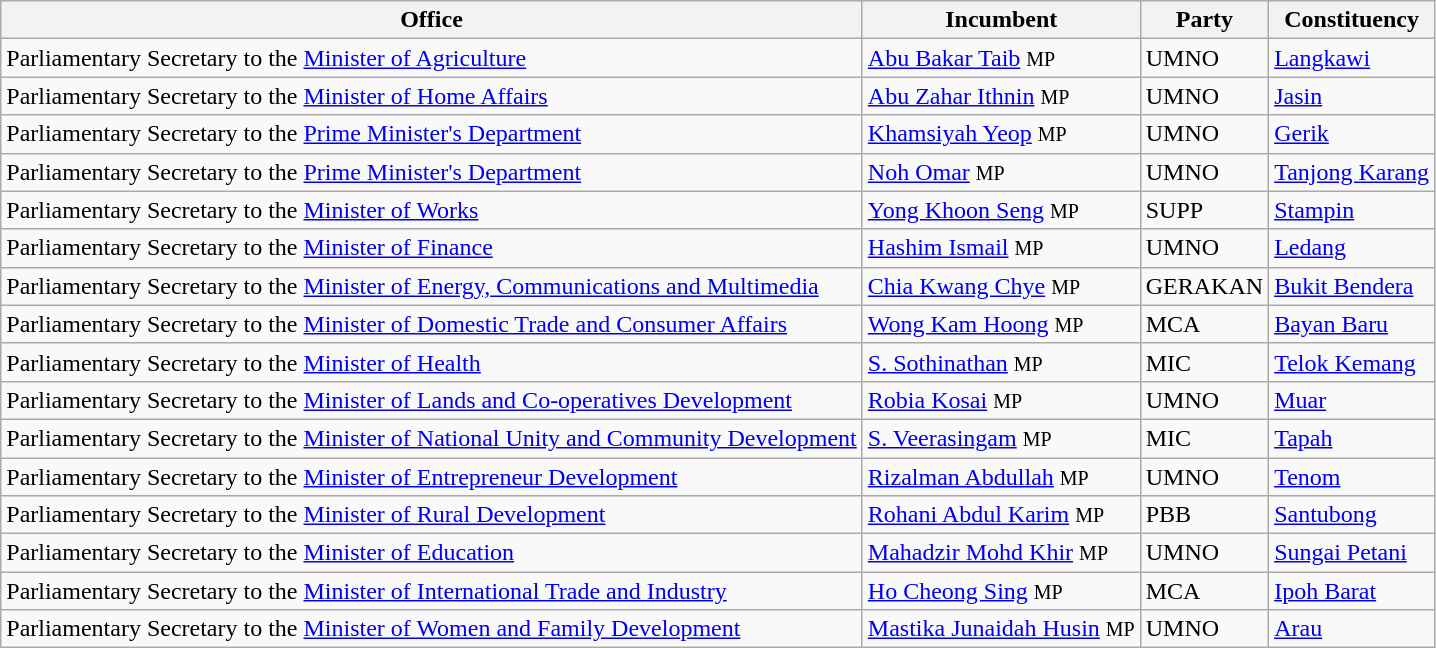<table class="sortable wikitable">
<tr>
<th>Office</th>
<th>Incumbent</th>
<th>Party</th>
<th>Constituency</th>
</tr>
<tr>
<td>Parliamentary Secretary to the <a href='#'>Minister of Agriculture</a></td>
<td><a href='#'>Abu Bakar Taib</a> <small>MP</small></td>
<td>UMNO</td>
<td><a href='#'>Langkawi</a></td>
</tr>
<tr>
<td>Parliamentary Secretary to the <a href='#'>Minister of Home Affairs</a></td>
<td><a href='#'>Abu Zahar Ithnin</a> <small>MP</small></td>
<td>UMNO</td>
<td><a href='#'>Jasin</a></td>
</tr>
<tr>
<td>Parliamentary Secretary to the <a href='#'>Prime Minister's Department</a></td>
<td><a href='#'>Khamsiyah Yeop</a> <small>MP</small></td>
<td>UMNO</td>
<td><a href='#'>Gerik</a></td>
</tr>
<tr>
<td>Parliamentary Secretary to the <a href='#'>Prime Minister's Department</a></td>
<td><a href='#'>Noh Omar</a> <small>MP</small></td>
<td>UMNO</td>
<td><a href='#'>Tanjong Karang</a></td>
</tr>
<tr>
<td>Parliamentary Secretary to the <a href='#'>Minister of Works</a></td>
<td><a href='#'>Yong Khoon Seng</a> <small>MP</small></td>
<td>SUPP</td>
<td><a href='#'>Stampin</a></td>
</tr>
<tr>
<td>Parliamentary Secretary to the <a href='#'>Minister of Finance</a></td>
<td><a href='#'>Hashim Ismail</a> <small>MP</small></td>
<td>UMNO</td>
<td><a href='#'>Ledang</a></td>
</tr>
<tr>
<td>Parliamentary Secretary to the <a href='#'>Minister of Energy, Communications and Multimedia</a></td>
<td><a href='#'>Chia Kwang Chye</a> <small>MP</small></td>
<td>GERAKAN</td>
<td><a href='#'>Bukit Bendera</a></td>
</tr>
<tr>
<td>Parliamentary Secretary to the <a href='#'>Minister of Domestic Trade and Consumer Affairs</a></td>
<td><a href='#'>Wong Kam Hoong</a> <small>MP</small></td>
<td>MCA</td>
<td><a href='#'>Bayan Baru</a></td>
</tr>
<tr>
<td>Parliamentary Secretary to the <a href='#'>Minister of Health</a></td>
<td><a href='#'>S. Sothinathan</a> <small>MP</small></td>
<td>MIC</td>
<td><a href='#'>Telok Kemang</a></td>
</tr>
<tr>
<td>Parliamentary Secretary to the <a href='#'>Minister of Lands and Co-operatives Development</a></td>
<td><a href='#'>Robia Kosai</a> <small>MP</small></td>
<td>UMNO</td>
<td><a href='#'>Muar</a></td>
</tr>
<tr>
<td>Parliamentary Secretary to the <a href='#'>Minister of National Unity and Community Development</a></td>
<td><a href='#'>S. Veerasingam</a> <small>MP</small></td>
<td>MIC</td>
<td><a href='#'>Tapah</a></td>
</tr>
<tr>
<td>Parliamentary Secretary to the <a href='#'>Minister of Entrepreneur Development</a></td>
<td><a href='#'>Rizalman Abdullah</a> <small>MP</small></td>
<td>UMNO</td>
<td><a href='#'>Tenom</a></td>
</tr>
<tr>
<td>Parliamentary Secretary to the <a href='#'>Minister of Rural Development</a></td>
<td><a href='#'>Rohani Abdul Karim</a> <small>MP</small></td>
<td>PBB</td>
<td><a href='#'>Santubong</a></td>
</tr>
<tr>
<td>Parliamentary Secretary to the <a href='#'>Minister of Education</a></td>
<td><a href='#'>Mahadzir Mohd Khir</a> <small>MP</small></td>
<td>UMNO</td>
<td><a href='#'>Sungai Petani</a></td>
</tr>
<tr>
<td>Parliamentary Secretary to the <a href='#'>Minister of International Trade and Industry</a></td>
<td><a href='#'>Ho Cheong Sing</a> <small>MP</small></td>
<td>MCA</td>
<td><a href='#'>Ipoh Barat</a></td>
</tr>
<tr>
<td>Parliamentary Secretary to the <a href='#'>Minister of Women and Family Development</a></td>
<td><a href='#'>Mastika Junaidah Husin</a> <small>MP</small></td>
<td>UMNO</td>
<td><a href='#'>Arau</a></td>
</tr>
</table>
